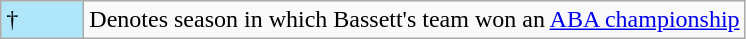<table class="wikitable">
<tr>
<td style="background:#afe6fa; width:3em;">†</td>
<td>Denotes season in which Bassett's team won an <a href='#'>ABA championship</a></td>
</tr>
</table>
